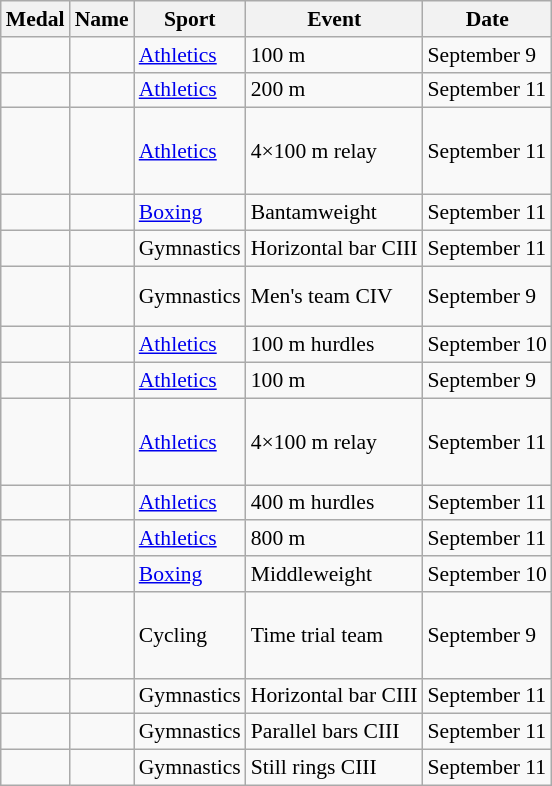<table class="wikitable sortable" style="font-size:90%">
<tr>
<th>Medal</th>
<th>Name</th>
<th>Sport</th>
<th>Event</th>
<th>Date</th>
</tr>
<tr>
<td></td>
<td></td>
<td><a href='#'>Athletics</a></td>
<td>100 m</td>
<td>September 9</td>
</tr>
<tr>
<td></td>
<td></td>
<td><a href='#'>Athletics</a></td>
<td>200 m</td>
<td>September 11</td>
</tr>
<tr>
<td></td>
<td><br><br><br></td>
<td><a href='#'>Athletics</a></td>
<td>4×100 m relay</td>
<td>September 11</td>
</tr>
<tr>
<td></td>
<td></td>
<td><a href='#'>Boxing</a></td>
<td>Bantamweight</td>
<td>September 11</td>
</tr>
<tr>
<td></td>
<td></td>
<td>Gymnastics</td>
<td>Horizontal bar CIII</td>
<td>September 11</td>
</tr>
<tr>
<td></td>
<td><br><br></td>
<td>Gymnastics</td>
<td>Men's team CIV</td>
<td>September 9</td>
</tr>
<tr>
<td></td>
<td></td>
<td><a href='#'>Athletics</a></td>
<td>100 m hurdles</td>
<td>September 10</td>
</tr>
<tr>
<td></td>
<td></td>
<td><a href='#'>Athletics</a></td>
<td>100 m</td>
<td>September 9</td>
</tr>
<tr>
<td></td>
<td><br><br><br></td>
<td><a href='#'>Athletics</a></td>
<td>4×100 m relay</td>
<td>September 11</td>
</tr>
<tr>
<td></td>
<td></td>
<td><a href='#'>Athletics</a></td>
<td>400 m hurdles</td>
<td>September 11</td>
</tr>
<tr>
<td></td>
<td></td>
<td><a href='#'>Athletics</a></td>
<td>800 m</td>
<td>September 11</td>
</tr>
<tr>
<td></td>
<td></td>
<td><a href='#'>Boxing</a></td>
<td>Middleweight</td>
<td>September 10</td>
</tr>
<tr>
<td></td>
<td><br><br><br></td>
<td>Cycling</td>
<td>Time trial team</td>
<td>September 9</td>
</tr>
<tr>
<td></td>
<td></td>
<td>Gymnastics</td>
<td>Horizontal bar CIII</td>
<td>September 11</td>
</tr>
<tr>
<td></td>
<td></td>
<td>Gymnastics</td>
<td>Parallel bars CIII</td>
<td>September 11</td>
</tr>
<tr>
<td></td>
<td></td>
<td>Gymnastics</td>
<td>Still rings CIII</td>
<td>September 11</td>
</tr>
</table>
